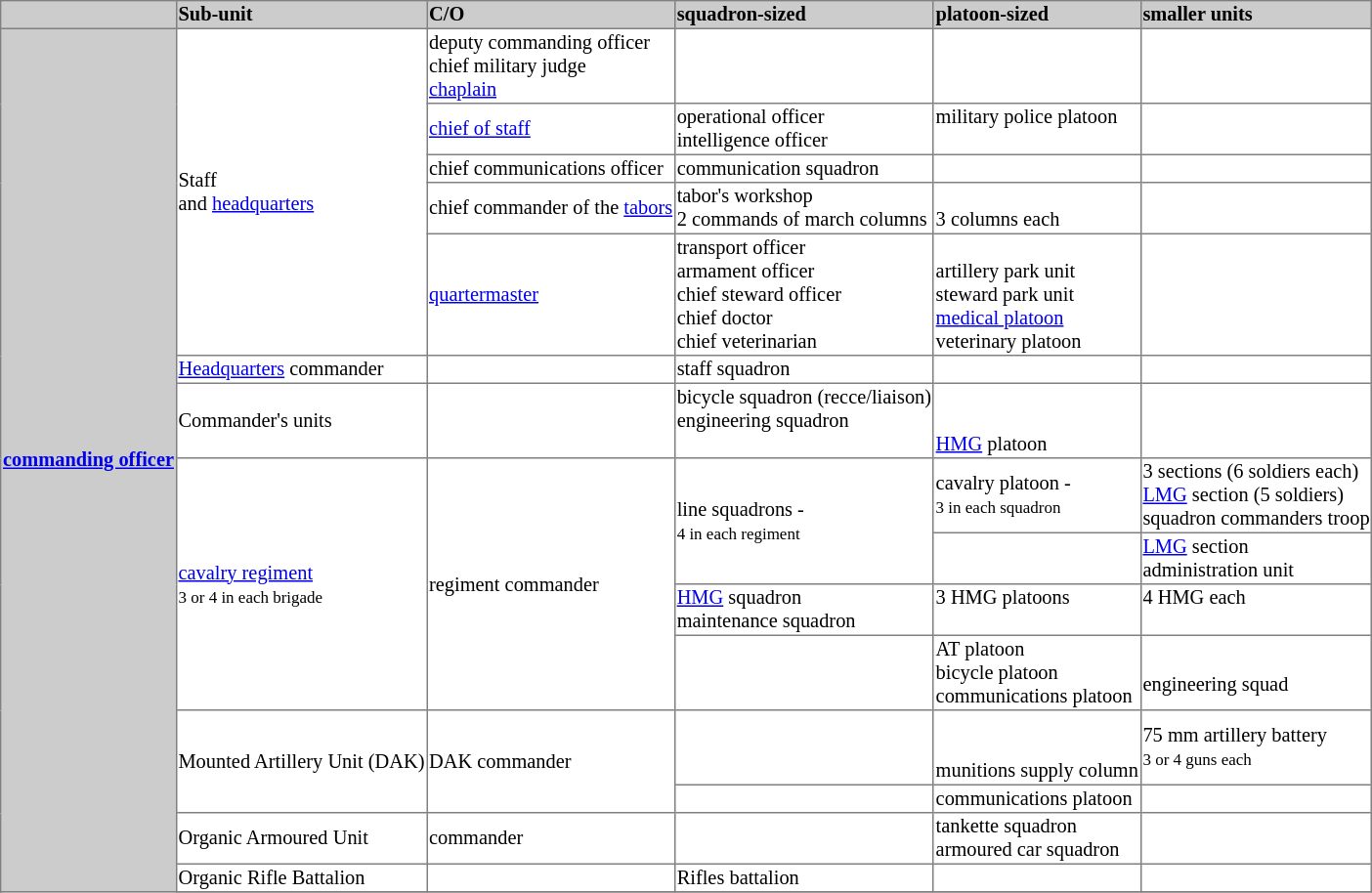<table border="1" cellpadding="1" cellspacing="0" style="font-size: 85%; border: gray solid 1px; border-collapse: collapse; text-align: left;">
<tr>
<th ROWSPAN=1 style="background:#ccc;"></th>
<td style="background:#ccc;"><strong>Sub-unit</strong></td>
<td style="background:#ccc;"><strong>C/O</strong></td>
<td style="background:#ccc;"><strong>squadron-sized</strong></td>
<td style="background:#ccc;"><strong>platoon-sized</strong></td>
<td style="background:#ccc;"><strong>smaller units</strong></td>
</tr>
<tr>
<th ROWSPAN=100 style="background:#ccc;" style="border-bottom:1px solid gray;"><a href='#'>commanding officer</a></th>
<td ROWSPAN=5>Staff<br> and <a href='#'>headquarters</a></td>
<td>deputy commanding officer<br>chief military judge<br><a href='#'>chaplain</a><br></td>
<td></td>
<td></td>
<td></td>
</tr>
<tr>
<td><a href='#'>chief of staff</a></td>
<td>operational officer<br>intelligence officer</td>
<td>military police platoon<br> </td>
<td></td>
</tr>
<tr>
<td>chief communications officer</td>
<td>communication squadron</td>
<td></td>
<td></td>
</tr>
<tr>
<td>chief commander of the <a href='#'>tabors</a></td>
<td>tabor's workshop<br>2 commands of march columns</td>
<td> <br>3 columns each</td>
<td></td>
</tr>
<tr>
<td><a href='#'>quartermaster</a></td>
<td>transport officer<br>armament officer<br>chief steward officer<br>chief doctor<br>chief veterinarian</td>
<td> <br>artillery park unit<br>steward park unit<br><a href='#'>medical platoon</a><br>veterinary platoon</td>
<td></td>
</tr>
<tr>
<td><a href='#'>Headquarters</a> commander</td>
<td></td>
<td>staff squadron</td>
<td></td>
<td></td>
</tr>
<tr>
<td>Commander's units</td>
<td></td>
<td>bicycle squadron (recce/liaison)<br>engineering squadron<br> </td>
<td> <br> <br><a href='#'>HMG</a> platoon</td>
<td></td>
</tr>
<tr>
<td ROWSPAN=4><a href='#'>cavalry regiment</a><br><small>3 or 4 in each brigade</small></td>
<td ROWSPAN=4>regiment commander</td>
<td ROWSPAN=2>line squadrons - <br><small>4 in each regiment</small></td>
<td>cavalry platoon - <br><small>3 in each squadron</small></td>
<td>3 sections (6 soldiers each)<br><a href='#'>LMG</a> section (5 soldiers)<br>squadron commanders troop<br></td>
</tr>
<tr>
<td></td>
<td><a href='#'>LMG</a> section<br>administration unit</td>
</tr>
<tr>
<td><a href='#'>HMG</a> squadron<br>maintenance squadron</td>
<td>3 HMG platoons<br> </td>
<td>4 HMG each<br> </td>
</tr>
<tr>
<td></td>
<td>AT platoon<br>bicycle platoon<br>communications platoon</td>
<td><br>engineering squad</td>
</tr>
<tr>
<td ROWSPAN=2>Mounted Artillery Unit (DAK)</td>
<td ROWSPAN=2>DAK commander</td>
<td></td>
<td> <br> <br>munitions supply column</td>
<td>75 mm artillery battery<br><small>3 or 4 guns each</small></td>
</tr>
<tr>
<td></td>
<td>communications platoon</td>
<td></td>
</tr>
<tr>
<td>Organic Armoured Unit</td>
<td>commander</td>
<td></td>
<td>tankette squadron<br>armoured car squadron</td>
<td></td>
</tr>
<tr>
<td>Organic Rifle Battalion</td>
<td></td>
<td>Rifles battalion</td>
<td></td>
<td></td>
</tr>
<tr>
</tr>
</table>
